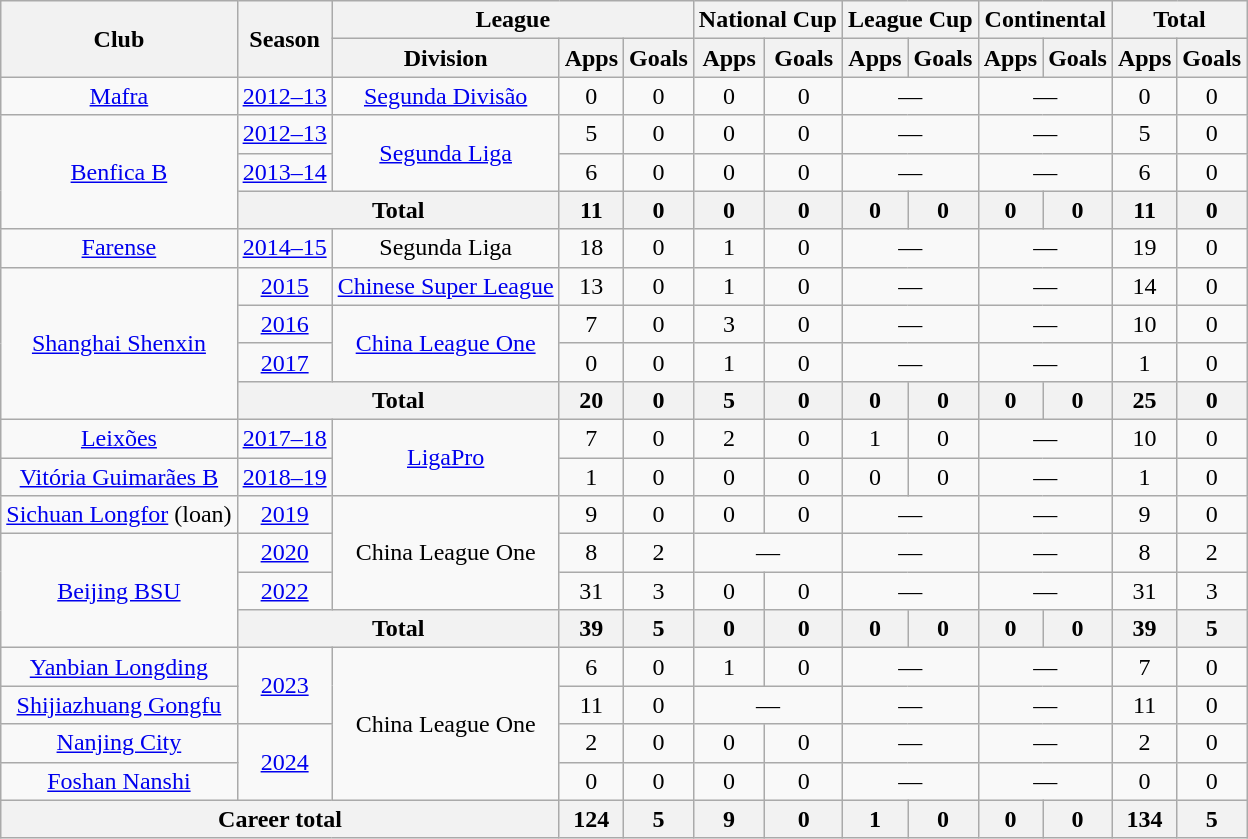<table class="wikitable" style="text-align: center">
<tr>
<th rowspan="2">Club</th>
<th rowspan="2">Season</th>
<th colspan="3">League</th>
<th colspan="2">National Cup</th>
<th colspan="2">League Cup</th>
<th colspan="2">Continental</th>
<th colspan="2">Total</th>
</tr>
<tr>
<th>Division</th>
<th>Apps</th>
<th>Goals</th>
<th>Apps</th>
<th>Goals</th>
<th>Apps</th>
<th>Goals</th>
<th>Apps</th>
<th>Goals</th>
<th>Apps</th>
<th>Goals</th>
</tr>
<tr>
<td rowspan="1"><a href='#'>Mafra</a></td>
<td><a href='#'>2012–13</a></td>
<td><a href='#'>Segunda Divisão</a></td>
<td>0</td>
<td>0</td>
<td>0</td>
<td>0</td>
<td colspan="2">—</td>
<td colspan="2">—</td>
<td>0</td>
<td>0</td>
</tr>
<tr>
<td rowspan=3><a href='#'>Benfica B</a></td>
<td><a href='#'>2012–13</a></td>
<td rowspan=2><a href='#'>Segunda Liga</a></td>
<td>5</td>
<td>0</td>
<td>0</td>
<td>0</td>
<td colspan=2>—</td>
<td colspan=2>—</td>
<td>5</td>
<td>0</td>
</tr>
<tr>
<td><a href='#'>2013–14</a></td>
<td>6</td>
<td>0</td>
<td>0</td>
<td>0</td>
<td colspan=2>—</td>
<td colspan=2>—</td>
<td>6</td>
<td>0</td>
</tr>
<tr>
<th colspan="2"><strong>Total</strong></th>
<th>11</th>
<th>0</th>
<th>0</th>
<th>0</th>
<th>0</th>
<th>0</th>
<th>0</th>
<th>0</th>
<th>11</th>
<th>0</th>
</tr>
<tr>
<td rowspan="1"><a href='#'>Farense</a></td>
<td><a href='#'>2014–15</a></td>
<td>Segunda Liga</td>
<td>18</td>
<td>0</td>
<td>1</td>
<td>0</td>
<td colspan=2>—</td>
<td colspan=2>—</td>
<td>19</td>
<td>0</td>
</tr>
<tr>
<td rowspan=4><a href='#'>Shanghai Shenxin</a></td>
<td><a href='#'>2015</a></td>
<td><a href='#'>Chinese Super League</a></td>
<td>13</td>
<td>0</td>
<td>1</td>
<td>0</td>
<td colspan="2">—</td>
<td colspan="2">—</td>
<td>14</td>
<td>0</td>
</tr>
<tr>
<td><a href='#'>2016</a></td>
<td rowspan=2><a href='#'>China League One</a></td>
<td>7</td>
<td>0</td>
<td>3</td>
<td>0</td>
<td colspan="2">—</td>
<td colspan="2">—</td>
<td>10</td>
<td>0</td>
</tr>
<tr>
<td><a href='#'>2017</a></td>
<td>0</td>
<td>0</td>
<td>1</td>
<td>0</td>
<td colspan="2">—</td>
<td colspan="2">—</td>
<td>1</td>
<td>0</td>
</tr>
<tr>
<th colspan="2"><strong>Total</strong></th>
<th>20</th>
<th>0</th>
<th>5</th>
<th>0</th>
<th>0</th>
<th>0</th>
<th>0</th>
<th>0</th>
<th>25</th>
<th>0</th>
</tr>
<tr>
<td><a href='#'>Leixões</a></td>
<td><a href='#'>2017–18</a></td>
<td rowspan=2><a href='#'>LigaPro</a></td>
<td>7</td>
<td>0</td>
<td>2</td>
<td>0</td>
<td>1</td>
<td>0</td>
<td colspan=2>—</td>
<td>10</td>
<td>0</td>
</tr>
<tr>
<td><a href='#'>Vitória Guimarães B</a></td>
<td><a href='#'>2018–19</a></td>
<td>1</td>
<td>0</td>
<td>0</td>
<td>0</td>
<td>0</td>
<td>0</td>
<td colspan=2>—</td>
<td>1</td>
<td>0</td>
</tr>
<tr>
<td><a href='#'>Sichuan Longfor</a> (loan)</td>
<td><a href='#'>2019</a></td>
<td rowspan=3>China League One</td>
<td>9</td>
<td>0</td>
<td>0</td>
<td>0</td>
<td colspan=2>—</td>
<td colspan=2>—</td>
<td>9</td>
<td>0</td>
</tr>
<tr>
<td rowspan=3><a href='#'>Beijing BSU</a></td>
<td><a href='#'>2020</a></td>
<td>8</td>
<td>2</td>
<td colspan=2>—</td>
<td colspan=2>—</td>
<td colspan=2>—</td>
<td>8</td>
<td>2</td>
</tr>
<tr>
<td><a href='#'>2022</a></td>
<td>31</td>
<td>3</td>
<td>0</td>
<td>0</td>
<td colspan=2>—</td>
<td colspan=2>—</td>
<td>31</td>
<td>3</td>
</tr>
<tr>
<th colspan=2>Total</th>
<th>39</th>
<th>5</th>
<th>0</th>
<th>0</th>
<th>0</th>
<th>0</th>
<th>0</th>
<th>0</th>
<th>39</th>
<th>5</th>
</tr>
<tr>
<td><a href='#'>Yanbian Longding</a></td>
<td rowspan=2><a href='#'>2023</a></td>
<td rowspan=4>China League One</td>
<td>6</td>
<td>0</td>
<td>1</td>
<td>0</td>
<td colspan=2>—</td>
<td colspan=2>—</td>
<td>7</td>
<td>0</td>
</tr>
<tr>
<td><a href='#'>Shijiazhuang Gongfu</a></td>
<td>11</td>
<td>0</td>
<td colspan=2>—</td>
<td colspan=2>—</td>
<td colspan=2>—</td>
<td>11</td>
<td>0</td>
</tr>
<tr>
<td><a href='#'>Nanjing City</a></td>
<td rowspan=2><a href='#'>2024</a></td>
<td>2</td>
<td>0</td>
<td>0</td>
<td>0</td>
<td colspan=2>—</td>
<td colspan=2>—</td>
<td>2</td>
<td>0</td>
</tr>
<tr>
<td><a href='#'>Foshan Nanshi</a></td>
<td>0</td>
<td>0</td>
<td>0</td>
<td>0</td>
<td colspan=2>—</td>
<td colspan=2>—</td>
<td>0</td>
<td>0</td>
</tr>
<tr>
<th colspan=3>Career total</th>
<th>124</th>
<th>5</th>
<th>9</th>
<th>0</th>
<th>1</th>
<th>0</th>
<th>0</th>
<th>0</th>
<th>134</th>
<th>5</th>
</tr>
</table>
